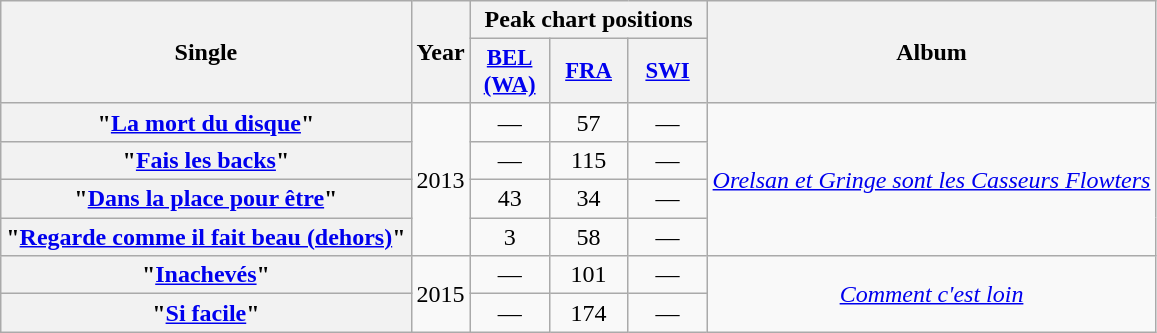<table class="wikitable plainrowheaders" style="text-align:center;">
<tr>
<th scope="col" rowspan="2">Single</th>
<th scope="col" rowspan="2">Year</th>
<th scope="col" colspan="3">Peak chart positions</th>
<th scope="col" rowspan="2">Album</th>
</tr>
<tr>
<th scope="col" style="width:3em;font-size:95%;"><a href='#'>BEL (WA)</a><br></th>
<th scope="col" style="width:3em;font-size:95%;"><a href='#'>FRA</a><br></th>
<th scope="col" style="width:3em;font-size:95%;"><a href='#'>SWI</a><br></th>
</tr>
<tr>
<th scope="row">"<a href='#'>La mort du disque</a>"</th>
<td rowspan="4">2013</td>
<td>—</td>
<td>57</td>
<td>—</td>
<td rowspan="4"><em><a href='#'>Orelsan et Gringe sont les Casseurs Flowters</a></em></td>
</tr>
<tr>
<th scope="row">"<a href='#'>Fais les backs</a>"</th>
<td>—</td>
<td>115</td>
<td>—</td>
</tr>
<tr>
<th scope="row">"<a href='#'>Dans la place pour être</a>"</th>
<td>43</td>
<td>34</td>
<td>—</td>
</tr>
<tr>
<th scope="row">"<a href='#'>Regarde comme il fait beau (dehors)</a>"</th>
<td>3</td>
<td>58</td>
<td>—</td>
</tr>
<tr>
<th scope="row">"<a href='#'>Inachevés</a>"</th>
<td rowspan="2">2015</td>
<td>—</td>
<td>101</td>
<td>—</td>
<td rowspan="2"><em><a href='#'>Comment c'est loin</a></em></td>
</tr>
<tr>
<th scope="row">"<a href='#'>Si facile</a>"</th>
<td>—</td>
<td>174</td>
<td>—</td>
</tr>
</table>
